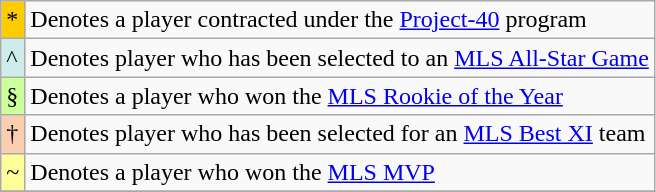<table class="wikitable">
<tr>
<td style="background:#FFCC00">*</td>
<td>Denotes a player contracted under the <a href='#'>Project-40</a> program</td>
</tr>
<tr>
<td style="background:#CFECEC">^</td>
<td>Denotes player who has been selected to an <a href='#'>MLS All-Star Game</a></td>
</tr>
<tr>
<td style="background:#CCFF99">§</td>
<td>Denotes a player who won the <a href='#'>MLS Rookie of the Year</a></td>
</tr>
<tr>
<td style="background: #FBCEB1">†</td>
<td>Denotes player who has been selected for an <a href='#'>MLS Best XI</a> team</td>
</tr>
<tr>
<td style="background:#FFFF99">~</td>
<td>Denotes a player who won the <a href='#'>MLS MVP</a></td>
</tr>
<tr>
</tr>
</table>
